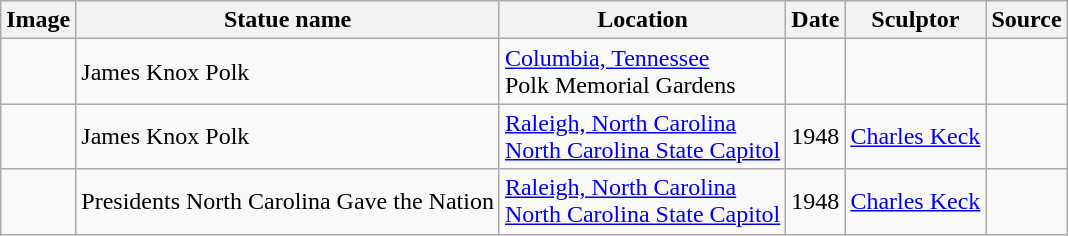<table class="wikitable sortable">
<tr>
<th scope="col" class="unsortable">Image</th>
<th scope="col">Statue name</th>
<th scope="col">Location</th>
<th scope="col">Date</th>
<th scope="col">Sculptor</th>
<th scope="col" class="unsortable">Source</th>
</tr>
<tr>
<td></td>
<td>James Knox Polk</td>
<td><a href='#'>Columbia, Tennessee</a><br>Polk Memorial Gardens</td>
<td></td>
<td></td>
<td></td>
</tr>
<tr>
<td></td>
<td>James Knox Polk</td>
<td><a href='#'>Raleigh, North Carolina</a><br><a href='#'>North Carolina State Capitol</a></td>
<td>1948</td>
<td><a href='#'>Charles Keck</a></td>
<td></td>
</tr>
<tr>
<td></td>
<td>Presidents North Carolina Gave the Nation</td>
<td><a href='#'>Raleigh, North Carolina</a><br><a href='#'>North Carolina State Capitol</a></td>
<td>1948</td>
<td><a href='#'>Charles Keck</a></td>
<td></td>
</tr>
</table>
